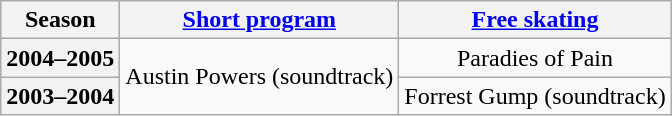<table class="wikitable" style="text-align:center">
<tr>
<th>Season</th>
<th><a href='#'>Short program</a></th>
<th><a href='#'>Free skating</a></th>
</tr>
<tr>
<th>2004–2005</th>
<td rowspan=2>Austin Powers (soundtrack) <br></td>
<td>Paradies of Pain <br></td>
</tr>
<tr>
<th>2003–2004</th>
<td>Forrest Gump (soundtrack) <br></td>
</tr>
</table>
